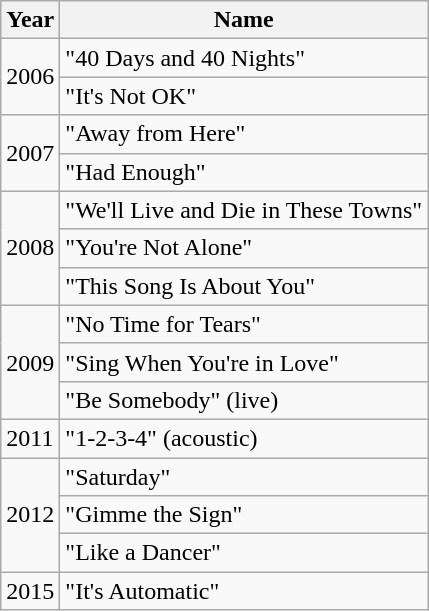<table class="wikitable">
<tr>
<th>Year</th>
<th>Name</th>
</tr>
<tr>
<td rowspan="2">2006</td>
<td>"40 Days and 40 Nights"</td>
</tr>
<tr>
<td>"It's Not OK"</td>
</tr>
<tr>
<td rowspan="2">2007</td>
<td>"Away from Here"</td>
</tr>
<tr>
<td>"Had Enough"</td>
</tr>
<tr>
<td rowspan="3">2008</td>
<td>"We'll Live and Die in These Towns"</td>
</tr>
<tr>
<td>"You're Not Alone"</td>
</tr>
<tr>
<td>"This Song Is About You"</td>
</tr>
<tr>
<td rowspan="3">2009</td>
<td>"No Time for Tears"</td>
</tr>
<tr>
<td>"Sing When You're in Love"</td>
</tr>
<tr>
<td>"Be Somebody" (live)</td>
</tr>
<tr>
<td>2011</td>
<td>"1-2-3-4" (acoustic)</td>
</tr>
<tr>
<td rowspan="3">2012</td>
<td>"Saturday"</td>
</tr>
<tr>
<td>"Gimme the Sign"</td>
</tr>
<tr>
<td>"Like a Dancer"</td>
</tr>
<tr>
<td>2015</td>
<td>"It's Automatic"</td>
</tr>
</table>
